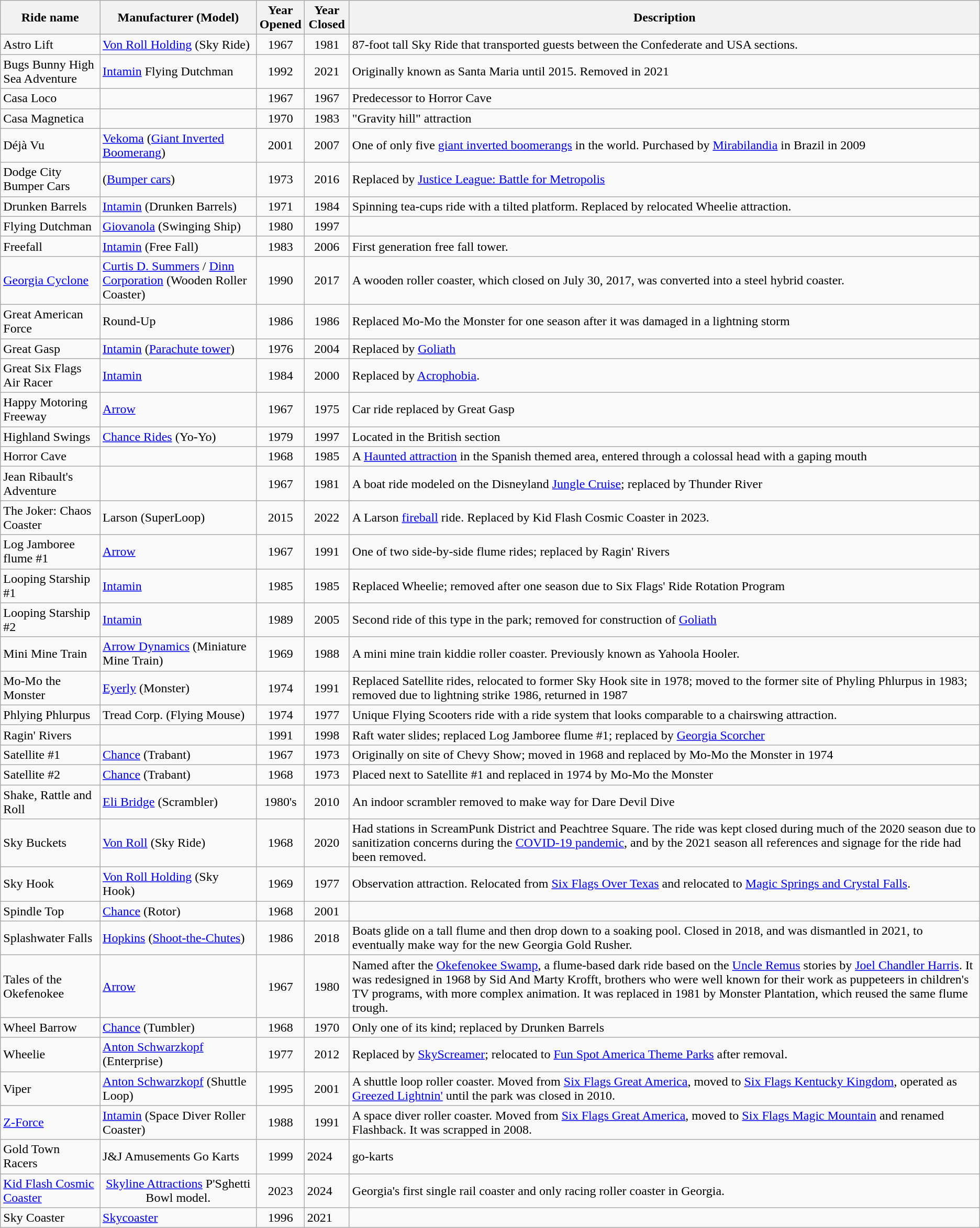<table class="wikitable sortable">
<tr>
<th>Ride name</th>
<th>Manufacturer (Model)</th>
<th width=50>Year Opened</th>
<th width=50>Year Closed</th>
<th>Description</th>
</tr>
<tr>
<td>Astro Lift</td>
<td><a href='#'>Von Roll Holding</a> (Sky Ride)</td>
<td align=center>1967</td>
<td align=center>1981</td>
<td>87-foot tall Sky Ride that transported guests between the Confederate and USA sections.</td>
</tr>
<tr>
<td>Bugs Bunny High Sea Adventure</td>
<td><a href='#'>Intamin</a> Flying Dutchman</td>
<td align=center>1992</td>
<td align=center>2021</td>
<td>Originally known as Santa Maria until 2015. Removed in 2021</td>
</tr>
<tr>
<td>Casa Loco</td>
<td></td>
<td align=center>1967</td>
<td align=center>1967</td>
<td>Predecessor to Horror Cave</td>
</tr>
<tr>
<td>Casa Magnetica</td>
<td></td>
<td align=center>1970</td>
<td align=center>1983</td>
<td>"Gravity hill" attraction</td>
</tr>
<tr>
<td>Déjà Vu</td>
<td><a href='#'>Vekoma</a> (<a href='#'>Giant Inverted Boomerang</a>)</td>
<td align=center>2001</td>
<td align=center>2007</td>
<td>One of only five <a href='#'>giant inverted boomerangs</a> in the world. Purchased by <a href='#'>Mirabilandia</a> in Brazil in 2009</td>
</tr>
<tr>
<td>Dodge City Bumper Cars</td>
<td>(<a href='#'>Bumper cars</a>)</td>
<td align=center>1973</td>
<td align=center>2016</td>
<td>Replaced by <a href='#'>Justice League: Battle for Metropolis</a></td>
</tr>
<tr>
<td>Drunken Barrels</td>
<td><a href='#'>Intamin</a> (Drunken Barrels)</td>
<td align=center>1971</td>
<td align=center>1984</td>
<td>Spinning tea-cups ride with a tilted platform. Replaced by relocated Wheelie attraction.</td>
</tr>
<tr>
<td>Flying Dutchman</td>
<td><a href='#'>Giovanola</a> (Swinging Ship)</td>
<td align=center>1980</td>
<td align=center>1997</td>
<td></td>
</tr>
<tr>
<td>Freefall</td>
<td><a href='#'>Intamin</a> (Free Fall)</td>
<td align=center>1983</td>
<td align=center>2006</td>
<td>First generation free fall tower.</td>
</tr>
<tr>
<td><a href='#'>Georgia Cyclone</a></td>
<td><a href='#'>Curtis D. Summers</a> / <a href='#'>Dinn Corporation</a> (Wooden Roller Coaster)</td>
<td align=center>1990</td>
<td align=center>2017</td>
<td>A wooden roller coaster, which closed on July 30, 2017, was converted into a steel hybrid coaster.</td>
</tr>
<tr>
<td>Great American Force</td>
<td>Round-Up</td>
<td align=center>1986</td>
<td align=center>1986</td>
<td>Replaced Mo-Mo the Monster for one season after it was damaged in a lightning storm</td>
</tr>
<tr>
<td>Great Gasp</td>
<td><a href='#'>Intamin</a> (<a href='#'>Parachute tower</a>)</td>
<td align=center>1976</td>
<td align=center>2004</td>
<td>Replaced by <a href='#'>Goliath</a></td>
</tr>
<tr>
<td>Great Six Flags Air Racer</td>
<td><a href='#'>Intamin</a></td>
<td align=center>1984</td>
<td align=center>2000</td>
<td>Replaced by <a href='#'>Acrophobia</a>.</td>
</tr>
<tr>
<td>Happy Motoring Freeway</td>
<td><a href='#'>Arrow</a></td>
<td align=center>1967</td>
<td align=center>1975</td>
<td>Car ride replaced by Great Gasp</td>
</tr>
<tr>
<td>Highland Swings</td>
<td><a href='#'>Chance Rides</a> (Yo-Yo)</td>
<td align=center>1979</td>
<td align=center>1997</td>
<td>Located in the British section</td>
</tr>
<tr>
<td>Horror Cave</td>
<td></td>
<td align=center>1968</td>
<td align=center>1985</td>
<td>A <a href='#'>Haunted attraction</a> in the Spanish themed area, entered through a colossal head with a gaping mouth</td>
</tr>
<tr>
<td>Jean Ribault's Adventure</td>
<td></td>
<td align=center>1967</td>
<td align=center>1981</td>
<td>A boat ride modeled on the Disneyland <a href='#'>Jungle Cruise</a>; replaced by Thunder River</td>
</tr>
<tr>
<td>The Joker: Chaos Coaster</td>
<td>Larson (SuperLoop)</td>
<td align=center>2015</td>
<td align=center>2022</td>
<td>A Larson <a href='#'>fireball</a> ride. Replaced by Kid Flash Cosmic Coaster in 2023.</td>
</tr>
<tr>
<td>Log Jamboree flume #1</td>
<td><a href='#'>Arrow</a></td>
<td align=center>1967</td>
<td align=center>1991</td>
<td>One of two side-by-side flume rides; replaced by Ragin' Rivers</td>
</tr>
<tr>
<td>Looping Starship #1</td>
<td><a href='#'>Intamin</a></td>
<td align=center>1985</td>
<td align=center>1985</td>
<td>Replaced Wheelie; removed after one season due to Six Flags' Ride Rotation Program</td>
</tr>
<tr>
<td>Looping Starship #2</td>
<td><a href='#'>Intamin</a></td>
<td align=center>1989</td>
<td align=center>2005</td>
<td>Second ride of this type in the park; removed for construction of <a href='#'>Goliath</a></td>
</tr>
<tr>
<td>Mini Mine Train</td>
<td><a href='#'>Arrow Dynamics</a> (Miniature Mine Train)</td>
<td align=center>1969</td>
<td align=center>1988</td>
<td>A mini mine train kiddie roller coaster. Previously known as Yahoola Hooler.</td>
</tr>
<tr>
<td>Mo-Mo the Monster</td>
<td><a href='#'>Eyerly</a> (Monster)</td>
<td align=center>1974</td>
<td align=center>1991</td>
<td>Replaced Satellite rides, relocated to former Sky Hook site in 1978; moved to the former site of Phyling Phlurpus in 1983; removed due to lightning strike 1986, returned in 1987</td>
</tr>
<tr>
<td>Phlying Phlurpus</td>
<td>Tread Corp. (Flying Mouse)</td>
<td align=center>1974</td>
<td align=center>1977</td>
<td>Unique Flying Scooters ride with a ride system that looks comparable to a chairswing attraction.</td>
</tr>
<tr>
<td>Ragin' Rivers</td>
<td></td>
<td align=center>1991</td>
<td align=center>1998</td>
<td>Raft water slides; replaced Log Jamboree flume #1; replaced by <a href='#'>Georgia Scorcher</a></td>
</tr>
<tr>
<td>Satellite #1</td>
<td><a href='#'>Chance</a> (Trabant)</td>
<td align=center>1967</td>
<td align=center>1973</td>
<td>Originally on site of Chevy Show; moved in 1968 and replaced by Mo-Mo the Monster in 1974</td>
</tr>
<tr>
<td>Satellite #2</td>
<td><a href='#'>Chance</a> (Trabant)</td>
<td align=center>1968</td>
<td align=center>1973</td>
<td>Placed next to Satellite #1 and replaced in 1974 by Mo-Mo the Monster</td>
</tr>
<tr>
<td>Shake, Rattle and Roll</td>
<td><a href='#'>Eli Bridge</a> (Scrambler)</td>
<td align=center>1980's</td>
<td align=center>2010</td>
<td>An indoor scrambler removed to make way for Dare Devil Dive</td>
</tr>
<tr>
<td>Sky Buckets</td>
<td><a href='#'>Von Roll</a> (Sky Ride)</td>
<td align=center>1968</td>
<td align=center>2020</td>
<td>Had stations in ScreamPunk District and Peachtree Square. The ride was kept closed during much of the 2020 season due to sanitization concerns during the <a href='#'>COVID-19 pandemic</a>, and by the 2021 season all references and signage for the ride had been removed.</td>
</tr>
<tr>
<td>Sky Hook</td>
<td><a href='#'>Von Roll Holding</a> (Sky Hook)</td>
<td align=center>1969</td>
<td align=center>1977</td>
<td>Observation attraction. Relocated from <a href='#'>Six Flags Over Texas</a> and relocated to <a href='#'>Magic Springs and Crystal Falls</a>.</td>
</tr>
<tr>
<td>Spindle Top</td>
<td><a href='#'>Chance</a> (Rotor)</td>
<td align=center>1968</td>
<td align=center>2001</td>
<td></td>
</tr>
<tr>
<td>Splashwater Falls</td>
<td><a href='#'>Hopkins</a> (<a href='#'>Shoot-the-Chutes</a>)</td>
<td align=center>1986</td>
<td align=center>2018</td>
<td>Boats glide on a  tall flume and then drop down to a soaking pool. Closed in 2018, and was dismantled in 2021, to eventually make way for the new Georgia Gold Rusher.</td>
</tr>
<tr>
<td>Tales of the Okefenokee</td>
<td><a href='#'>Arrow</a></td>
<td align=center>1967</td>
<td align=center>1980</td>
<td>Named after the <a href='#'>Okefenokee Swamp</a>, a flume-based dark ride based on the <a href='#'>Uncle Remus</a> stories by <a href='#'>Joel Chandler Harris</a>. It was redesigned in 1968 by Sid And Marty Krofft, brothers who were well known for their work as puppeteers in children's TV programs, with more complex animation. It was replaced in 1981 by Monster Plantation, which reused the same flume trough.</td>
</tr>
<tr>
<td>Wheel Barrow</td>
<td><a href='#'>Chance</a> (Tumbler)</td>
<td align=center>1968</td>
<td align=center>1970</td>
<td>Only one of its kind; replaced by Drunken Barrels</td>
</tr>
<tr>
<td>Wheelie</td>
<td><a href='#'>Anton Schwarzkopf</a> (Enterprise)</td>
<td align=center>1977</td>
<td align=center>2012</td>
<td>Replaced by <a href='#'>SkyScreamer</a>; relocated to <a href='#'>Fun Spot America Theme Parks</a> after removal.</td>
</tr>
<tr>
<td>Viper</td>
<td><a href='#'>Anton Schwarzkopf</a> (Shuttle Loop)</td>
<td align=center>1995</td>
<td align=center>2001</td>
<td>A shuttle loop roller coaster. Moved from <a href='#'>Six Flags Great America</a>, moved to <a href='#'>Six Flags Kentucky Kingdom</a>, operated as <a href='#'>Greezed Lightnin'</a> until the park was closed in 2010.</td>
</tr>
<tr>
<td><a href='#'>Z-Force</a></td>
<td><a href='#'>Intamin</a> (Space Diver Roller Coaster)</td>
<td align=center>1988</td>
<td align=center>1991</td>
<td>A space diver roller coaster. Moved from <a href='#'>Six Flags Great America</a>, moved to <a href='#'>Six Flags Magic Mountain</a> and renamed Flashback. It was scrapped in 2008.</td>
</tr>
<tr>
<td>Gold Town Racers</td>
<td>J&J Amusements Go Karts</td>
<td align=center>1999</td>
<td>2024</td>
<td>go-karts</td>
</tr>
<tr>
<td><a href='#'>Kid Flash Cosmic Coaster</a></td>
<td style="text-align:center"><a href='#'>Skyline Attractions</a> P'Sghetti Bowl model.</td>
<td style="text-align:center">2023</td>
<td>2024</td>
<td> Georgia's first single rail coaster and only racing roller coaster in Georgia.</td>
</tr>
<tr>
<td>Sky Coaster</td>
<td><a href='#'>Skycoaster</a></td>
<td align=center>1996</td>
<td>2021</td>
<td></td>
</tr>
</table>
